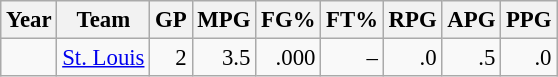<table class="wikitable sortable" style="font-size:95%; text-align:right;">
<tr>
<th>Year</th>
<th>Team</th>
<th>GP</th>
<th>MPG</th>
<th>FG%</th>
<th>FT%</th>
<th>RPG</th>
<th>APG</th>
<th>PPG</th>
</tr>
<tr>
<td style="text-align:left;"></td>
<td style="text-align:left;"><a href='#'>St. Louis</a></td>
<td>2</td>
<td>3.5</td>
<td>.000</td>
<td>–</td>
<td>.0</td>
<td>.5</td>
<td>.0</td>
</tr>
</table>
